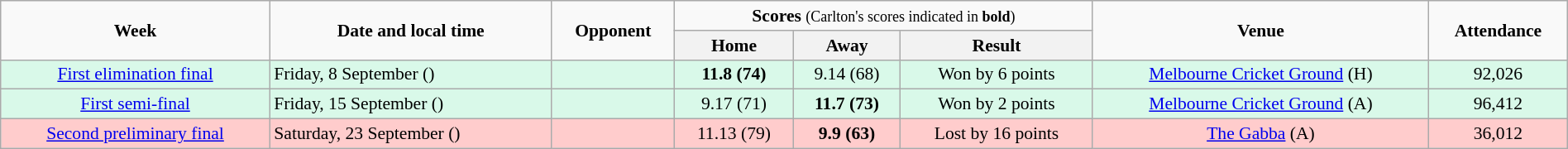<table class="wikitable" style="font-size:90%; text-align:center; width: 100%; margin-left: auto; margin-right: auto;">
<tr>
<td rowspan=2><strong>Week</strong></td>
<td rowspan=2><strong>Date and local time</strong></td>
<td rowspan=2><strong>Opponent</strong></td>
<td colspan=3><strong>Scores</strong> <small>(Carlton's scores indicated in <strong>bold</strong>)</small></td>
<td rowspan=2><strong>Venue</strong></td>
<td rowspan=2><strong>Attendance</strong></td>
</tr>
<tr>
<th>Home</th>
<th>Away</th>
<th>Result</th>
</tr>
<tr style="background:#d9f9e9;">
<td><a href='#'>First elimination final</a></td>
<td align=left>Friday, 8 September ()</td>
<td align=left></td>
<td><strong>11.8 (74)</strong></td>
<td>9.14 (68)</td>
<td>Won by 6 points</td>
<td><a href='#'>Melbourne Cricket Ground</a> (H)</td>
<td>92,026</td>
</tr>
<tr style="background:#d9f9e9;">
<td><a href='#'>First semi-final</a></td>
<td align=left>Friday, 15 September ()</td>
<td align=left></td>
<td>9.17 (71)</td>
<td><strong>11.7 (73)</strong></td>
<td>Won by 2 points</td>
<td><a href='#'>Melbourne Cricket Ground</a> (A)</td>
<td>96,412</td>
</tr>
<tr style="background:#fcc">
<td><a href='#'>Second preliminary final</a></td>
<td align=left>Saturday, 23 September ()</td>
<td align=left></td>
<td>11.13 (79)</td>
<td><strong>9.9 (63)</strong></td>
<td>Lost by 16 points</td>
<td><a href='#'>The Gabba</a> (A)</td>
<td>36,012</td>
</tr>
</table>
